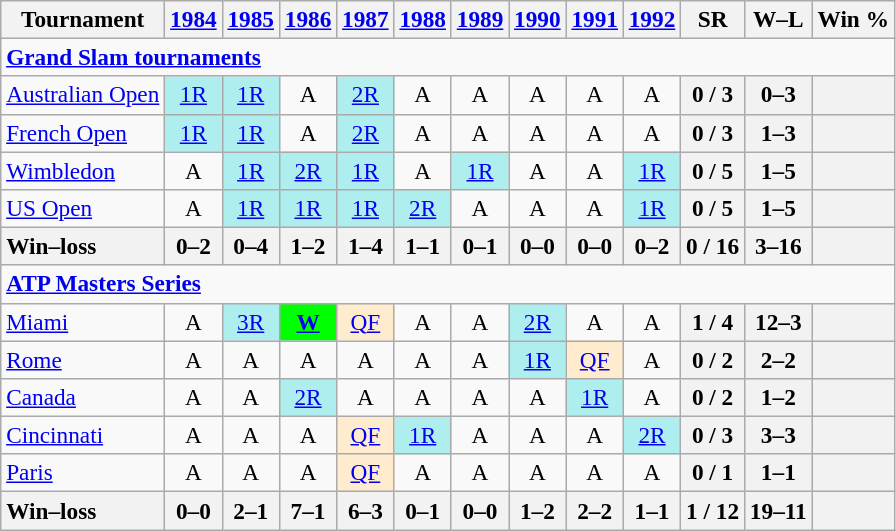<table class=wikitable style=text-align:center;font-size:97%>
<tr>
<th>Tournament</th>
<th><a href='#'>1984</a></th>
<th><a href='#'>1985</a></th>
<th><a href='#'>1986</a></th>
<th><a href='#'>1987</a></th>
<th><a href='#'>1988</a></th>
<th><a href='#'>1989</a></th>
<th><a href='#'>1990</a></th>
<th><a href='#'>1991</a></th>
<th><a href='#'>1992</a></th>
<th>SR</th>
<th>W–L</th>
<th>Win %</th>
</tr>
<tr>
<td colspan=23 align=left><strong><a href='#'>Grand Slam tournaments</a></strong></td>
</tr>
<tr>
<td align=left><a href='#'>Australian Open</a></td>
<td bgcolor=afeeee><a href='#'>1R</a></td>
<td bgcolor=afeeee><a href='#'>1R</a></td>
<td>A</td>
<td bgcolor=afeeee><a href='#'>2R</a></td>
<td>A</td>
<td>A</td>
<td>A</td>
<td>A</td>
<td>A</td>
<th>0 / 3</th>
<th>0–3</th>
<th></th>
</tr>
<tr>
<td align=left><a href='#'>French Open</a></td>
<td bgcolor=afeeee><a href='#'>1R</a></td>
<td bgcolor=afeeee><a href='#'>1R</a></td>
<td>A</td>
<td bgcolor=afeeee><a href='#'>2R</a></td>
<td>A</td>
<td>A</td>
<td>A</td>
<td>A</td>
<td>A</td>
<th>0 / 3</th>
<th>1–3</th>
<th></th>
</tr>
<tr>
<td align=left><a href='#'>Wimbledon</a></td>
<td>A</td>
<td bgcolor=afeeee><a href='#'>1R</a></td>
<td bgcolor=afeeee><a href='#'>2R</a></td>
<td bgcolor=afeeee><a href='#'>1R</a></td>
<td>A</td>
<td bgcolor=afeeee><a href='#'>1R</a></td>
<td>A</td>
<td>A</td>
<td bgcolor=afeeee><a href='#'>1R</a></td>
<th>0 / 5</th>
<th>1–5</th>
<th></th>
</tr>
<tr>
<td align=left><a href='#'>US Open</a></td>
<td>A</td>
<td bgcolor=afeeee><a href='#'>1R</a></td>
<td bgcolor=afeeee><a href='#'>1R</a></td>
<td bgcolor=afeeee><a href='#'>1R</a></td>
<td bgcolor=afeeee><a href='#'>2R</a></td>
<td>A</td>
<td>A</td>
<td>A</td>
<td bgcolor=afeeee><a href='#'>1R</a></td>
<th>0 / 5</th>
<th>1–5</th>
<th></th>
</tr>
<tr>
<th style=text-align:left>Win–loss</th>
<th>0–2</th>
<th>0–4</th>
<th>1–2</th>
<th>1–4</th>
<th>1–1</th>
<th>0–1</th>
<th>0–0</th>
<th>0–0</th>
<th>0–2</th>
<th>0 / 16</th>
<th>3–16</th>
<th></th>
</tr>
<tr>
<td colspan=23 align=left><strong><a href='#'>ATP Masters Series</a></strong></td>
</tr>
<tr>
<td align=left><a href='#'>Miami</a></td>
<td>A</td>
<td bgcolor=afeeee><a href='#'>3R</a></td>
<td bgcolor=lime><a href='#'><strong>W</strong></a></td>
<td bgcolor=ffebcd><a href='#'>QF</a></td>
<td>A</td>
<td>A</td>
<td bgcolor=afeeee><a href='#'>2R</a></td>
<td>A</td>
<td>A</td>
<th>1 / 4</th>
<th>12–3</th>
<th></th>
</tr>
<tr>
<td align=left><a href='#'>Rome</a></td>
<td>A</td>
<td>A</td>
<td>A</td>
<td>A</td>
<td>A</td>
<td>A</td>
<td bgcolor=afeeee><a href='#'>1R</a></td>
<td bgcolor=ffebcd><a href='#'>QF</a></td>
<td>A</td>
<th>0 / 2</th>
<th>2–2</th>
<th></th>
</tr>
<tr>
<td align=left><a href='#'>Canada</a></td>
<td>A</td>
<td>A</td>
<td bgcolor=afeeee><a href='#'>2R</a></td>
<td>A</td>
<td>A</td>
<td>A</td>
<td>A</td>
<td bgcolor=afeeee><a href='#'>1R</a></td>
<td>A</td>
<th>0 / 2</th>
<th>1–2</th>
<th></th>
</tr>
<tr>
<td align=left><a href='#'>Cincinnati</a></td>
<td>A</td>
<td>A</td>
<td>A</td>
<td bgcolor=ffebcd><a href='#'>QF</a></td>
<td bgcolor=afeeee><a href='#'>1R</a></td>
<td>A</td>
<td>A</td>
<td>A</td>
<td bgcolor=afeeee><a href='#'>2R</a></td>
<th>0 / 3</th>
<th>3–3</th>
<th></th>
</tr>
<tr>
<td align=left><a href='#'>Paris</a></td>
<td>A</td>
<td>A</td>
<td>A</td>
<td bgcolor=ffebcd><a href='#'>QF</a></td>
<td>A</td>
<td>A</td>
<td>A</td>
<td>A</td>
<td>A</td>
<th>0 / 1</th>
<th>1–1</th>
<th></th>
</tr>
<tr>
<th style=text-align:left>Win–loss</th>
<th>0–0</th>
<th>2–1</th>
<th>7–1</th>
<th>6–3</th>
<th>0–1</th>
<th>0–0</th>
<th>1–2</th>
<th>2–2</th>
<th>1–1</th>
<th>1 / 12</th>
<th>19–11</th>
<th></th>
</tr>
</table>
